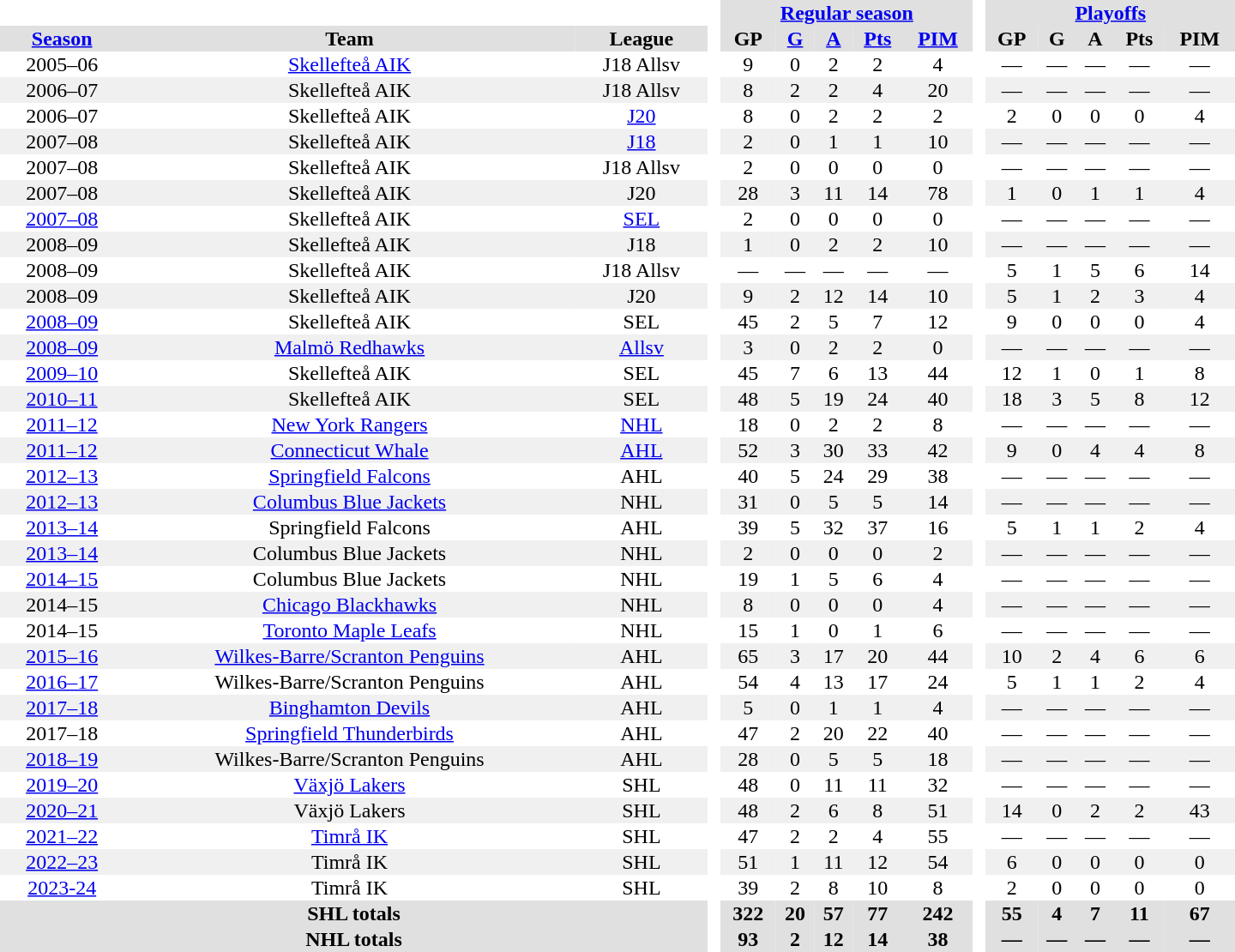<table border="0" cellpadding="1" cellspacing="0" style="text-align:center; width:60em">
<tr bgcolor="#e0e0e0">
<th colspan="3" bgcolor="#ffffff"> </th>
<th rowspan="99" bgcolor="#ffffff"> </th>
<th colspan="5"><a href='#'>Regular season</a></th>
<th rowspan="99" bgcolor="#ffffff"> </th>
<th colspan="5"><a href='#'>Playoffs</a></th>
</tr>
<tr bgcolor="#e0e0e0">
<th><a href='#'>Season</a></th>
<th>Team</th>
<th>League</th>
<th>GP</th>
<th><a href='#'>G</a></th>
<th><a href='#'>A</a></th>
<th><a href='#'>Pts</a></th>
<th><a href='#'>PIM</a></th>
<th>GP</th>
<th>G</th>
<th>A</th>
<th>Pts</th>
<th>PIM</th>
</tr>
<tr>
<td>2005–06</td>
<td><a href='#'>Skellefteå AIK</a></td>
<td>J18 Allsv</td>
<td>9</td>
<td>0</td>
<td>2</td>
<td>2</td>
<td>4</td>
<td>—</td>
<td>—</td>
<td>—</td>
<td>—</td>
<td>—</td>
</tr>
<tr bgcolor="#f0f0f0">
<td>2006–07</td>
<td>Skellefteå AIK</td>
<td>J18 Allsv</td>
<td>8</td>
<td>2</td>
<td>2</td>
<td>4</td>
<td>20</td>
<td>—</td>
<td>—</td>
<td>—</td>
<td>—</td>
<td>—</td>
</tr>
<tr>
<td>2006–07</td>
<td>Skellefteå AIK</td>
<td><a href='#'>J20</a></td>
<td>8</td>
<td>0</td>
<td>2</td>
<td>2</td>
<td>2</td>
<td>2</td>
<td>0</td>
<td>0</td>
<td>0</td>
<td>4</td>
</tr>
<tr bgcolor="#f0f0f0">
<td>2007–08</td>
<td>Skellefteå AIK</td>
<td><a href='#'>J18</a></td>
<td>2</td>
<td>0</td>
<td>1</td>
<td>1</td>
<td>10</td>
<td>—</td>
<td>—</td>
<td>—</td>
<td>—</td>
<td>—</td>
</tr>
<tr>
<td>2007–08</td>
<td>Skellefteå AIK</td>
<td>J18 Allsv</td>
<td>2</td>
<td>0</td>
<td>0</td>
<td>0</td>
<td>0</td>
<td>—</td>
<td>—</td>
<td>—</td>
<td>—</td>
<td>—</td>
</tr>
<tr bgcolor="#f0f0f0">
<td>2007–08</td>
<td>Skellefteå AIK</td>
<td>J20</td>
<td>28</td>
<td>3</td>
<td>11</td>
<td>14</td>
<td>78</td>
<td>1</td>
<td>0</td>
<td>1</td>
<td>1</td>
<td>4</td>
</tr>
<tr>
<td><a href='#'>2007–08</a></td>
<td>Skellefteå AIK</td>
<td><a href='#'>SEL</a></td>
<td>2</td>
<td>0</td>
<td>0</td>
<td>0</td>
<td>0</td>
<td>—</td>
<td>—</td>
<td>—</td>
<td>—</td>
<td>—</td>
</tr>
<tr bgcolor="#f0f0f0">
<td>2008–09</td>
<td>Skellefteå AIK</td>
<td>J18</td>
<td>1</td>
<td>0</td>
<td>2</td>
<td>2</td>
<td>10</td>
<td>—</td>
<td>—</td>
<td>—</td>
<td>—</td>
<td>—</td>
</tr>
<tr>
<td>2008–09</td>
<td>Skellefteå AIK</td>
<td>J18 Allsv</td>
<td>—</td>
<td>—</td>
<td>—</td>
<td>—</td>
<td>—</td>
<td>5</td>
<td>1</td>
<td>5</td>
<td>6</td>
<td>14</td>
</tr>
<tr bgcolor="#f0f0f0">
<td>2008–09</td>
<td>Skellefteå AIK</td>
<td>J20</td>
<td>9</td>
<td>2</td>
<td>12</td>
<td>14</td>
<td>10</td>
<td>5</td>
<td>1</td>
<td>2</td>
<td>3</td>
<td>4</td>
</tr>
<tr>
<td><a href='#'>2008–09</a></td>
<td>Skellefteå AIK</td>
<td>SEL</td>
<td>45</td>
<td>2</td>
<td>5</td>
<td>7</td>
<td>12</td>
<td>9</td>
<td>0</td>
<td>0</td>
<td>0</td>
<td>4</td>
</tr>
<tr bgcolor="#f0f0f0">
<td><a href='#'>2008–09</a></td>
<td><a href='#'>Malmö Redhawks</a></td>
<td><a href='#'>Allsv</a></td>
<td>3</td>
<td>0</td>
<td>2</td>
<td>2</td>
<td>0</td>
<td>—</td>
<td>—</td>
<td>—</td>
<td>—</td>
<td>—</td>
</tr>
<tr>
</tr>
<tr>
<td><a href='#'>2009–10</a></td>
<td>Skellefteå AIK</td>
<td>SEL</td>
<td>45</td>
<td>7</td>
<td>6</td>
<td>13</td>
<td>44</td>
<td>12</td>
<td>1</td>
<td>0</td>
<td>1</td>
<td>8</td>
</tr>
<tr bgcolor="#f0f0f0">
<td><a href='#'>2010–11</a></td>
<td>Skellefteå AIK</td>
<td>SEL</td>
<td>48</td>
<td>5</td>
<td>19</td>
<td>24</td>
<td>40</td>
<td>18</td>
<td>3</td>
<td>5</td>
<td>8</td>
<td>12</td>
</tr>
<tr>
<td><a href='#'>2011–12</a></td>
<td><a href='#'>New York Rangers</a></td>
<td><a href='#'>NHL</a></td>
<td>18</td>
<td>0</td>
<td>2</td>
<td>2</td>
<td>8</td>
<td>—</td>
<td>—</td>
<td>—</td>
<td>—</td>
<td>—</td>
</tr>
<tr bgcolor="#f0f0f0">
<td><a href='#'>2011–12</a></td>
<td><a href='#'>Connecticut Whale</a></td>
<td><a href='#'>AHL</a></td>
<td>52</td>
<td>3</td>
<td>30</td>
<td>33</td>
<td>42</td>
<td>9</td>
<td>0</td>
<td>4</td>
<td>4</td>
<td>8</td>
</tr>
<tr>
<td><a href='#'>2012–13</a></td>
<td><a href='#'>Springfield Falcons</a></td>
<td>AHL</td>
<td>40</td>
<td>5</td>
<td>24</td>
<td>29</td>
<td>38</td>
<td>—</td>
<td>—</td>
<td>—</td>
<td>—</td>
<td>—</td>
</tr>
<tr bgcolor="#f0f0f0">
<td><a href='#'>2012–13</a></td>
<td><a href='#'>Columbus Blue Jackets</a></td>
<td>NHL</td>
<td>31</td>
<td>0</td>
<td>5</td>
<td>5</td>
<td>14</td>
<td>—</td>
<td>—</td>
<td>—</td>
<td>—</td>
<td>—</td>
</tr>
<tr>
<td><a href='#'>2013–14</a></td>
<td>Springfield Falcons</td>
<td>AHL</td>
<td>39</td>
<td>5</td>
<td>32</td>
<td>37</td>
<td>16</td>
<td>5</td>
<td>1</td>
<td>1</td>
<td>2</td>
<td>4</td>
</tr>
<tr bgcolor="#f0f0f0">
<td><a href='#'>2013–14</a></td>
<td>Columbus Blue Jackets</td>
<td>NHL</td>
<td>2</td>
<td>0</td>
<td>0</td>
<td>0</td>
<td>2</td>
<td>—</td>
<td>—</td>
<td>—</td>
<td>—</td>
<td>—</td>
</tr>
<tr>
<td><a href='#'>2014–15</a></td>
<td>Columbus Blue Jackets</td>
<td>NHL</td>
<td>19</td>
<td>1</td>
<td>5</td>
<td>6</td>
<td>4</td>
<td>—</td>
<td>—</td>
<td>—</td>
<td>—</td>
<td>—</td>
</tr>
<tr bgcolor="#f0f0f0">
<td>2014–15</td>
<td><a href='#'>Chicago Blackhawks</a></td>
<td>NHL</td>
<td>8</td>
<td>0</td>
<td>0</td>
<td>0</td>
<td>4</td>
<td>—</td>
<td>—</td>
<td>—</td>
<td>—</td>
<td>—</td>
</tr>
<tr>
<td>2014–15</td>
<td><a href='#'>Toronto Maple Leafs</a></td>
<td>NHL</td>
<td>15</td>
<td>1</td>
<td>0</td>
<td>1</td>
<td>6</td>
<td>—</td>
<td>—</td>
<td>—</td>
<td>—</td>
<td>—</td>
</tr>
<tr bgcolor="#f0f0f0">
<td><a href='#'>2015–16</a></td>
<td><a href='#'>Wilkes-Barre/Scranton Penguins</a></td>
<td>AHL</td>
<td>65</td>
<td>3</td>
<td>17</td>
<td>20</td>
<td>44</td>
<td>10</td>
<td>2</td>
<td>4</td>
<td>6</td>
<td>6</td>
</tr>
<tr>
<td><a href='#'>2016–17</a></td>
<td>Wilkes-Barre/Scranton Penguins</td>
<td>AHL</td>
<td>54</td>
<td>4</td>
<td>13</td>
<td>17</td>
<td>24</td>
<td>5</td>
<td>1</td>
<td>1</td>
<td>2</td>
<td>4</td>
</tr>
<tr bgcolor="#f0f0f0">
<td><a href='#'>2017–18</a></td>
<td><a href='#'>Binghamton Devils</a></td>
<td>AHL</td>
<td>5</td>
<td>0</td>
<td>1</td>
<td>1</td>
<td>4</td>
<td>—</td>
<td>—</td>
<td>—</td>
<td>—</td>
<td>—</td>
</tr>
<tr>
<td>2017–18</td>
<td><a href='#'>Springfield Thunderbirds</a></td>
<td>AHL</td>
<td>47</td>
<td>2</td>
<td>20</td>
<td>22</td>
<td>40</td>
<td>—</td>
<td>—</td>
<td>—</td>
<td>—</td>
<td>—</td>
</tr>
<tr bgcolor="#f0f0f0">
<td><a href='#'>2018–19</a></td>
<td>Wilkes-Barre/Scranton Penguins</td>
<td>AHL</td>
<td>28</td>
<td>0</td>
<td>5</td>
<td>5</td>
<td>18</td>
<td>—</td>
<td>—</td>
<td>—</td>
<td>—</td>
<td>—</td>
</tr>
<tr>
<td><a href='#'>2019–20</a></td>
<td><a href='#'>Växjö Lakers</a></td>
<td>SHL</td>
<td>48</td>
<td>0</td>
<td>11</td>
<td>11</td>
<td>32</td>
<td>—</td>
<td>—</td>
<td>—</td>
<td>—</td>
<td>—</td>
</tr>
<tr bgcolor="#f0f0f0">
<td><a href='#'>2020–21</a></td>
<td>Växjö Lakers</td>
<td>SHL</td>
<td>48</td>
<td>2</td>
<td>6</td>
<td>8</td>
<td>51</td>
<td>14</td>
<td>0</td>
<td>2</td>
<td>2</td>
<td>43</td>
</tr>
<tr>
<td><a href='#'>2021–22</a></td>
<td><a href='#'>Timrå IK</a></td>
<td>SHL</td>
<td>47</td>
<td>2</td>
<td>2</td>
<td>4</td>
<td>55</td>
<td>—</td>
<td>—</td>
<td>—</td>
<td>—</td>
<td>—</td>
</tr>
<tr bgcolor="#f0f0f0">
<td><a href='#'>2022–23</a></td>
<td>Timrå IK</td>
<td>SHL</td>
<td>51</td>
<td>1</td>
<td>11</td>
<td>12</td>
<td>54</td>
<td>6</td>
<td>0</td>
<td>0</td>
<td>0</td>
<td>0</td>
</tr>
<tr>
<td><a href='#'>2023-24</a></td>
<td>Timrå IK</td>
<td>SHL</td>
<td>39</td>
<td>2</td>
<td>8</td>
<td>10</td>
<td>8</td>
<td>2</td>
<td>0</td>
<td>0</td>
<td>0</td>
<td>0</td>
</tr>
<tr bgcolor="#e0e0e0">
<th colspan="3">SHL totals</th>
<th>322</th>
<th>20</th>
<th>57</th>
<th>77</th>
<th>242</th>
<th>55</th>
<th>4</th>
<th>7</th>
<th>11</th>
<th>67</th>
</tr>
<tr bgcolor="#e0e0e0">
<th colspan="3">NHL totals</th>
<th>93</th>
<th>2</th>
<th>12</th>
<th>14</th>
<th>38</th>
<th>—</th>
<th>—</th>
<th>—</th>
<th>—</th>
<th>—</th>
</tr>
</table>
